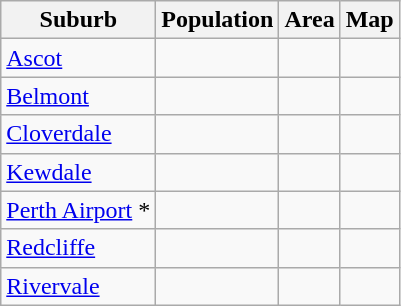<table class="wikitable sortable">
<tr>
<th>Suburb</th>
<th data-sort-type=number>Population</th>
<th data-sort-type=number>Area</th>
<th>Map</th>
</tr>
<tr>
<td><a href='#'>Ascot</a></td>
<td></td>
<td></td>
<td></td>
</tr>
<tr>
<td><a href='#'>Belmont</a></td>
<td></td>
<td></td>
<td></td>
</tr>
<tr>
<td><a href='#'>Cloverdale</a></td>
<td></td>
<td></td>
<td></td>
</tr>
<tr>
<td><a href='#'>Kewdale</a></td>
<td></td>
<td></td>
<td></td>
</tr>
<tr>
<td><a href='#'>Perth Airport</a> *</td>
<td></td>
<td></td>
<td></td>
</tr>
<tr>
<td><a href='#'>Redcliffe</a></td>
<td></td>
<td></td>
<td></td>
</tr>
<tr>
<td><a href='#'>Rivervale</a></td>
<td></td>
<td></td>
<td></td>
</tr>
</table>
